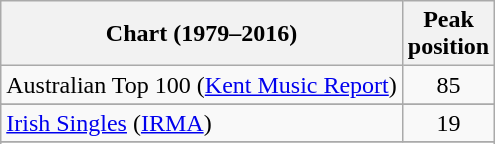<table class="wikitable sortable">
<tr>
<th align="left">Chart (1979–2016)</th>
<th align="center">Peak<br>position</th>
</tr>
<tr>
<td scope="row">Australian Top 100 (<a href='#'>Kent Music Report</a>)</td>
<td align="center">85</td>
</tr>
<tr>
</tr>
<tr>
<td><a href='#'>Irish Singles</a> (<a href='#'>IRMA</a>)</td>
<td align="center">19</td>
</tr>
<tr>
</tr>
<tr>
</tr>
<tr>
</tr>
<tr>
</tr>
</table>
